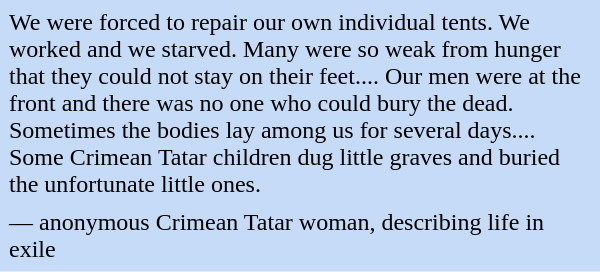<table class="toccolours" style="float: left; margin-left: 1em; margin-right: 2em; font-size: 100%; background:#c6dbf7; color:black; width:25em; max-width: 40%;" cellspacing="5">
<tr>
<td style="text-align: left;">We were forced to repair our own individual tents. We worked and we starved. Many were so weak from hunger that they could not stay on their feet.... Our men were at the front and there was no one who could bury the dead. Sometimes the bodies lay among us for several days.... Some Crimean Tatar children dug little graves and buried the unfortunate little ones.</td>
</tr>
<tr>
<td style="text-align: left;">— anonymous Crimean Tatar woman, describing life in exile</td>
</tr>
</table>
